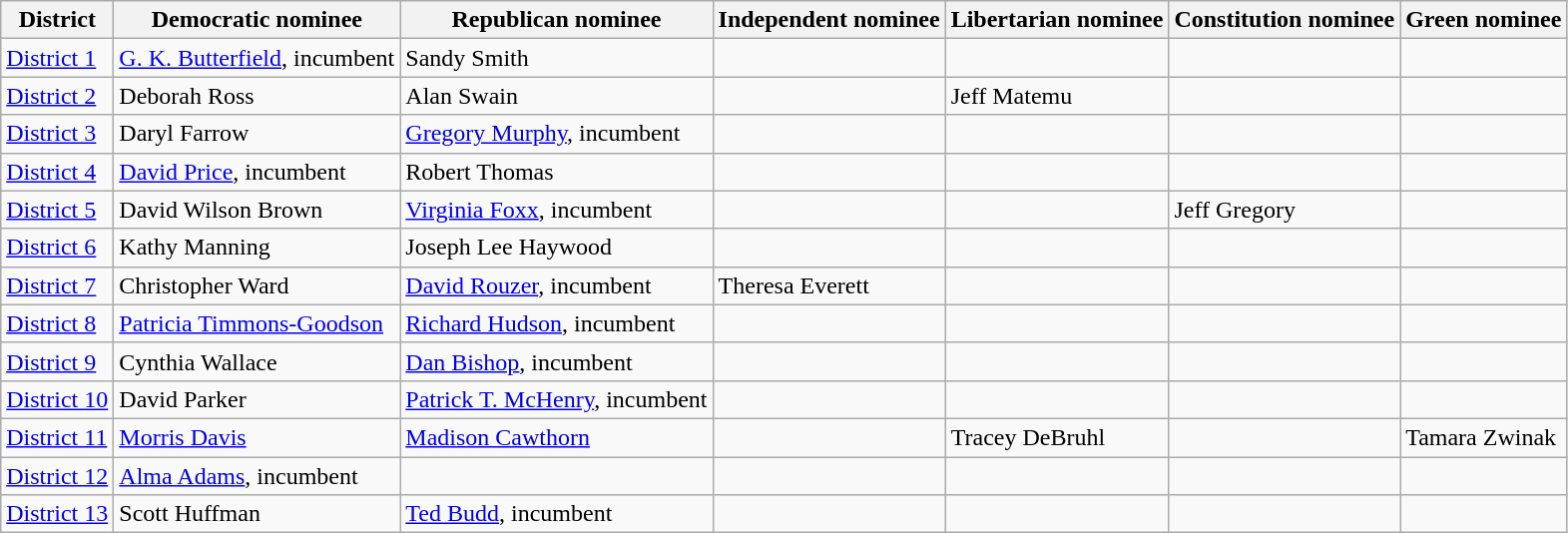<table class="wikitable">
<tr>
<th>District</th>
<th>Democratic nominee</th>
<th>Republican nominee</th>
<th>Independent nominee</th>
<th>Libertarian nominee</th>
<th>Constitution nominee</th>
<th>Green nominee</th>
</tr>
<tr>
<td><a href='#'>District 1</a></td>
<td><a href='#'>G. K. Butterfield</a>, incumbent</td>
<td>Sandy Smith</td>
<td></td>
<td></td>
<td></td>
<td></td>
</tr>
<tr>
<td><a href='#'>District 2</a></td>
<td>Deborah Ross</td>
<td>Alan Swain</td>
<td></td>
<td>Jeff Matemu</td>
<td></td>
<td></td>
</tr>
<tr>
<td><a href='#'>District 3</a></td>
<td>Daryl Farrow</td>
<td><a href='#'>Gregory Murphy</a>, incumbent</td>
<td></td>
<td></td>
<td></td>
<td></td>
</tr>
<tr>
<td><a href='#'>District 4</a></td>
<td><a href='#'>David Price</a>, incumbent</td>
<td>Robert Thomas</td>
<td></td>
<td></td>
<td></td>
<td></td>
</tr>
<tr>
<td><a href='#'>District 5</a></td>
<td>David Wilson Brown</td>
<td><a href='#'>Virginia Foxx</a>, incumbent</td>
<td></td>
<td></td>
<td>Jeff Gregory</td>
<td></td>
</tr>
<tr>
<td><a href='#'>District 6</a></td>
<td>Kathy Manning</td>
<td>Joseph Lee Haywood</td>
<td></td>
<td></td>
<td></td>
<td></td>
</tr>
<tr>
<td><a href='#'>District 7</a></td>
<td>Christopher Ward</td>
<td><a href='#'>David Rouzer</a>, incumbent</td>
<td>Theresa Everett</td>
<td></td>
<td></td>
<td></td>
</tr>
<tr>
<td><a href='#'>District 8</a></td>
<td><a href='#'>Patricia Timmons-Goodson</a></td>
<td><a href='#'>Richard Hudson</a>, incumbent</td>
<td></td>
<td></td>
<td></td>
<td></td>
</tr>
<tr>
<td><a href='#'>District 9</a></td>
<td>Cynthia Wallace</td>
<td><a href='#'>Dan Bishop</a>, incumbent</td>
<td></td>
<td></td>
<td></td>
<td></td>
</tr>
<tr>
<td><a href='#'>District 10</a></td>
<td>David Parker</td>
<td><a href='#'>Patrick T. McHenry</a>, incumbent</td>
<td></td>
<td></td>
<td></td>
<td></td>
</tr>
<tr>
<td><a href='#'>District 11</a></td>
<td><a href='#'>Morris Davis</a></td>
<td><a href='#'>Madison Cawthorn</a></td>
<td></td>
<td>Tracey DeBruhl</td>
<td></td>
<td>Tamara Zwinak</td>
</tr>
<tr>
<td><a href='#'>District 12</a></td>
<td><a href='#'>Alma Adams</a>, incumbent</td>
<td></td>
<td></td>
<td></td>
<td></td>
<td></td>
</tr>
<tr>
<td><a href='#'>District 13</a></td>
<td>Scott Huffman</td>
<td><a href='#'>Ted Budd</a>, incumbent</td>
<td></td>
<td></td>
<td></td>
<td></td>
</tr>
</table>
